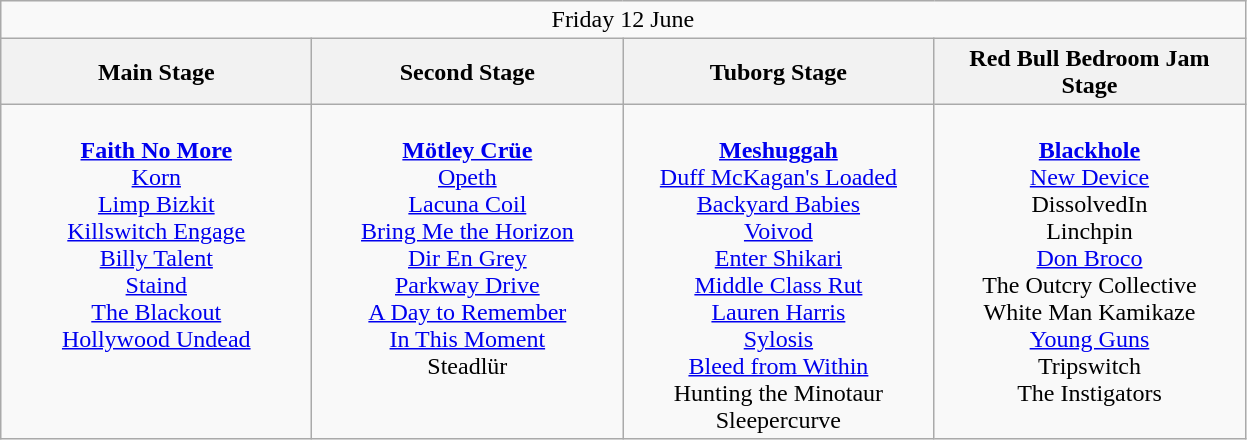<table class="wikitable">
<tr>
<td colspan="4" style="text-align:center;">Friday 12 June</td>
</tr>
<tr>
<th>Main Stage</th>
<th>Second Stage</th>
<th>Tuborg Stage</th>
<th>Red Bull Bedroom Jam Stage</th>
</tr>
<tr>
<td style="text-align:center; vertical-align:top; width:200px;"><br><strong><a href='#'>Faith No More</a></strong><br>
<a href='#'>Korn</a> <br>
<a href='#'>Limp Bizkit</a> <br>
<a href='#'>Killswitch Engage</a> <br>
<a href='#'>Billy Talent</a><br>
<a href='#'>Staind</a><br>
<a href='#'>The Blackout</a> <br>
<a href='#'>Hollywood Undead</a><br></td>
<td style="text-align:center; vertical-align:top; width:200px;"><br><strong><a href='#'>Mötley Crüe</a></strong><br>
<a href='#'>Opeth</a> <br>
<a href='#'>Lacuna Coil</a><br>
<a href='#'>Bring Me the Horizon</a> <br>
<a href='#'>Dir En Grey</a> <br>
<a href='#'>Parkway Drive</a><br>
<a href='#'>A Day to Remember</a><br>
<a href='#'>In This Moment</a><br>
Steadlür</td>
<td style="text-align:center; vertical-align:top; width:200px;"><br><strong><a href='#'>Meshuggah</a></strong> <br>
<a href='#'>Duff McKagan's Loaded</a> <br>
<a href='#'>Backyard Babies</a><br>
<a href='#'>Voivod</a><br>
<a href='#'>Enter Shikari</a><br>
<a href='#'>Middle Class Rut</a><br>
<a href='#'>Lauren Harris</a><br>
<a href='#'>Sylosis</a><br>
<a href='#'>Bleed from Within</a><br>
Hunting the Minotaur<br>
Sleepercurve</td>
<td style="text-align:center; vertical-align:top; width:200px;"><br><strong><a href='#'>Blackhole</a></strong> <br>
<a href='#'>New Device</a> <br>
DissolvedIn <br>
Linchpin <br>
<a href='#'>Don Broco</a> <br>
The Outcry Collective <br>
White Man Kamikaze <br>
<a href='#'>Young Guns</a><br>
Tripswitch <br>
The Instigators</td>
</tr>
</table>
